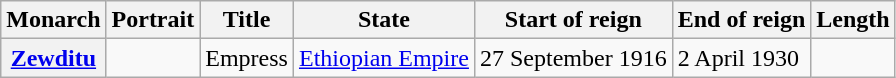<table class="wikitable">
<tr>
<th>Monarch</th>
<th>Portrait</th>
<th>Title</th>
<th>State</th>
<th>Start of reign</th>
<th>End of reign</th>
<th>Length</th>
</tr>
<tr>
<th><a href='#'>Zewditu</a></th>
<td></td>
<td>Empress</td>
<td><a href='#'>Ethiopian Empire</a></td>
<td>27 September 1916</td>
<td>2 April 1930</td>
<td></td>
</tr>
</table>
